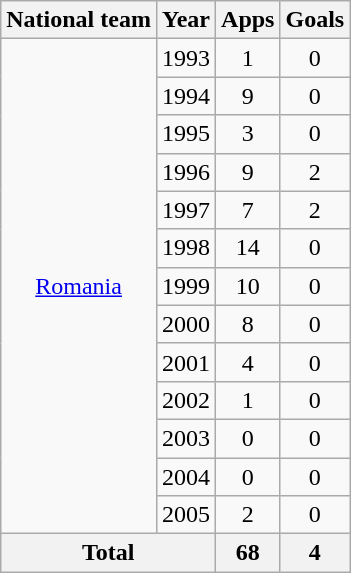<table class="wikitable" style="text-align:center">
<tr>
<th>National team</th>
<th>Year</th>
<th>Apps</th>
<th>Goals</th>
</tr>
<tr>
<td rowspan="13"><a href='#'>Romania</a></td>
<td>1993</td>
<td>1</td>
<td>0</td>
</tr>
<tr>
<td>1994</td>
<td>9</td>
<td>0</td>
</tr>
<tr>
<td>1995</td>
<td>3</td>
<td>0</td>
</tr>
<tr>
<td>1996</td>
<td>9</td>
<td>2</td>
</tr>
<tr>
<td>1997</td>
<td>7</td>
<td>2</td>
</tr>
<tr>
<td>1998</td>
<td>14</td>
<td>0</td>
</tr>
<tr>
<td>1999</td>
<td>10</td>
<td>0</td>
</tr>
<tr>
<td>2000</td>
<td>8</td>
<td>0</td>
</tr>
<tr>
<td>2001</td>
<td>4</td>
<td>0</td>
</tr>
<tr>
<td>2002</td>
<td>1</td>
<td>0</td>
</tr>
<tr>
<td>2003</td>
<td>0</td>
<td>0</td>
</tr>
<tr>
<td>2004</td>
<td>0</td>
<td>0</td>
</tr>
<tr>
<td>2005</td>
<td>2</td>
<td>0</td>
</tr>
<tr>
<th colspan="2">Total</th>
<th>68</th>
<th>4</th>
</tr>
</table>
